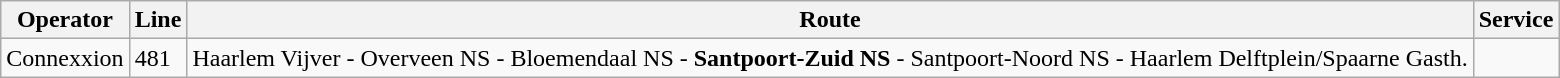<table class="wikitable">
<tr>
<th>Operator</th>
<th>Line</th>
<th>Route</th>
<th>Service</th>
</tr>
<tr>
<td>Connexxion</td>
<td>481</td>
<td>Haarlem Vijver - Overveen NS - Bloemendaal NS - <strong>Santpoort-Zuid NS</strong> - Santpoort-Noord NS - Haarlem Delftplein/Spaarne Gasth.</td>
<td></td>
</tr>
</table>
